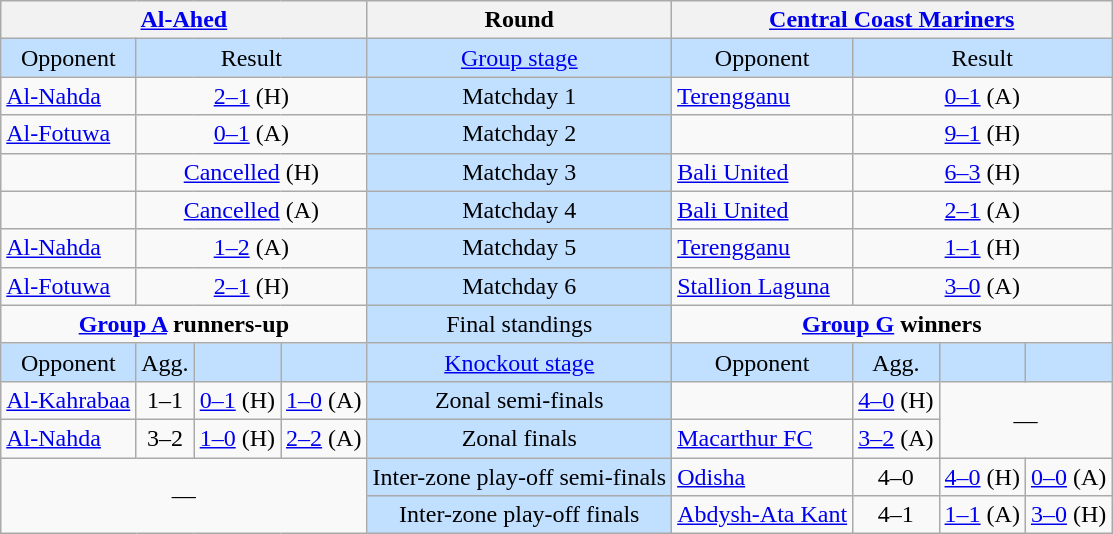<table class="wikitable" style="text-align:center;">
<tr>
<th colspan=4> <a href='#'>Al-Ahed</a></th>
<th>Round</th>
<th colspan=4> <a href='#'>Central Coast Mariners</a></th>
</tr>
<tr bgcolor=#c1e0ff>
<td>Opponent</td>
<td colspan=3>Result</td>
<td><a href='#'>Group stage</a></td>
<td>Opponent</td>
<td colspan=3>Result</td>
</tr>
<tr>
<td align=left> <a href='#'>Al-Nahda</a></td>
<td colspan=3><a href='#'>2–1</a> (H)</td>
<td bgcolor=#c1e0ff>Matchday 1</td>
<td align=left> <a href='#'>Terengganu</a></td>
<td colspan=3><a href='#'>0–1</a> (A)</td>
</tr>
<tr>
<td align=left> <a href='#'>Al-Fotuwa</a></td>
<td colspan=3><a href='#'>0–1</a> (A)</td>
<td bgcolor=#c1e0ff>Matchday 2</td>
<td align=left></td>
<td colspan=3><a href='#'>9–1</a> (H)</td>
</tr>
<tr>
<td align=left></td>
<td colspan=3><a href='#'>Cancelled</a> (H)</td>
<td bgcolor=#c1e0ff>Matchday 3</td>
<td align=left> <a href='#'>Bali United</a></td>
<td colspan=3><a href='#'>6–3</a> (H)</td>
</tr>
<tr>
<td align=left></td>
<td colspan=3><a href='#'>Cancelled</a> (A)</td>
<td bgcolor=#c1e0ff>Matchday 4</td>
<td align=left> <a href='#'>Bali United</a></td>
<td colspan=3><a href='#'>2–1</a> (A)</td>
</tr>
<tr>
<td align=left> <a href='#'>Al-Nahda</a></td>
<td colspan=3><a href='#'>1–2</a> (A)</td>
<td bgcolor=#c1e0ff>Matchday 5</td>
<td align=left> <a href='#'>Terengganu</a></td>
<td colspan=3><a href='#'>1–1</a> (H)</td>
</tr>
<tr>
<td align=left> <a href='#'>Al-Fotuwa</a></td>
<td colspan=3><a href='#'>2–1</a> (H)</td>
<td bgcolor=#c1e0ff>Matchday 6</td>
<td align=left> <a href='#'>Stallion Laguna</a></td>
<td colspan=3><a href='#'>3–0</a> (A)</td>
</tr>
<tr>
<td colspan=4 align=center valign=top><strong><a href='#'>Group A</a> runners-up</strong><br></td>
<td bgcolor=#c1e0ff>Final standings</td>
<td colspan=4 align=center valign=top><strong><a href='#'>Group G</a> winners</strong><br></td>
</tr>
<tr bgcolor=#c1e0ff>
<td>Opponent</td>
<td>Agg.</td>
<td></td>
<td></td>
<td><a href='#'>Knockout stage</a></td>
<td>Opponent</td>
<td>Agg.</td>
<td></td>
<td></td>
</tr>
<tr>
<td align=left> <a href='#'>Al-Kahrabaa</a></td>
<td>1–1  </td>
<td><a href='#'>0–1</a> (H)</td>
<td><a href='#'>1–0</a> (A)</td>
<td bgcolor=#c1e0ff>Zonal semi-finals</td>
<td align=left></td>
<td><a href='#'>4–0</a> (H)</td>
<td colspan=2 rowspan=2 align=center>—</td>
</tr>
<tr>
<td align=left> <a href='#'>Al-Nahda</a></td>
<td>3–2</td>
<td><a href='#'>1–0</a> (H)</td>
<td><a href='#'>2–2</a> (A)</td>
<td bgcolor=#c1e0ff>Zonal finals</td>
<td align=left> <a href='#'>Macarthur FC</a></td>
<td><a href='#'>3–2</a>  (A)</td>
</tr>
<tr>
<td colspan=4 rowspan=2 align=center>—</td>
<td bgcolor=#c1e0ff>Inter-zone play-off semi-finals</td>
<td align=left> <a href='#'>Odisha</a></td>
<td>4–0</td>
<td><a href='#'>4–0</a> (H)</td>
<td><a href='#'>0–0</a> (A)</td>
</tr>
<tr>
<td bgcolor=#c1e0ff>Inter-zone play-off finals</td>
<td align=left> <a href='#'>Abdysh-Ata Kant</a></td>
<td>4–1</td>
<td><a href='#'>1–1</a> (A)</td>
<td><a href='#'>3–0</a> (H)</td>
</tr>
</table>
